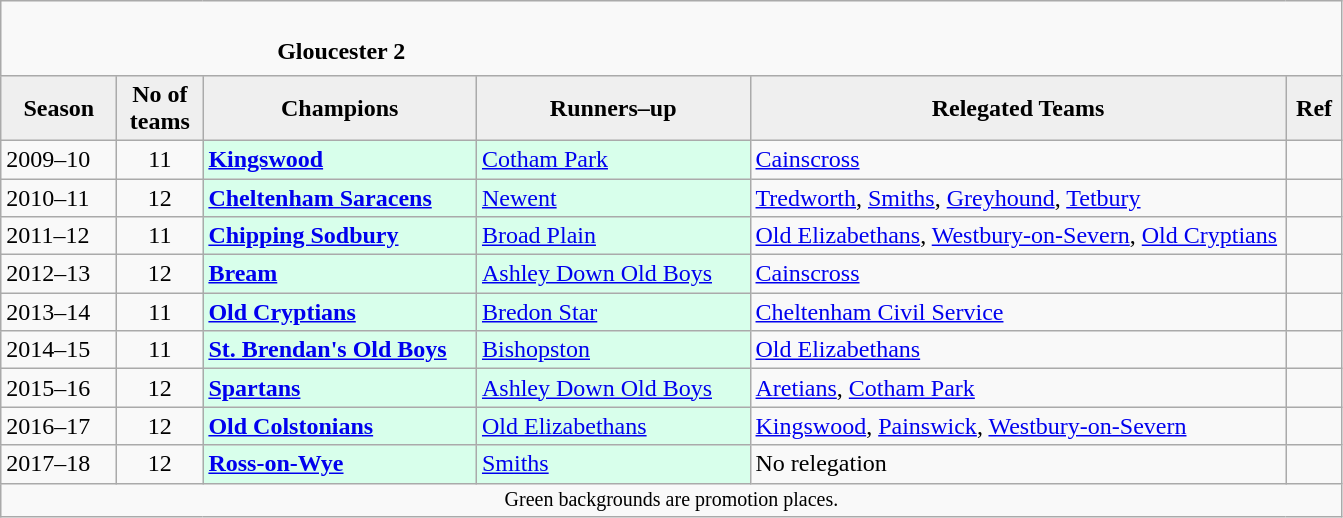<table class="wikitable" style="text-align: left;">
<tr>
<td colspan="11" cellpadding="0" cellspacing="0"><br><table border="0" style="width:100%;" cellpadding="0" cellspacing="0">
<tr>
<td style="width:20%; border:0;"></td>
<td style="border:0;"><strong>Gloucester 2</strong></td>
<td style="width:20%; border:0;"></td>
</tr>
</table>
</td>
</tr>
<tr>
<th style="background:#efefef; width:70px;">Season</th>
<th style="background:#efefef; width:50px;">No of teams</th>
<th style="background:#efefef; width:175px;">Champions</th>
<th style="background:#efefef; width:175px;">Runners–up</th>
<th style="background:#efefef; width:350px;">Relegated Teams</th>
<th style="background:#efefef; width:30px;">Ref</th>
</tr>
<tr align=left>
<td>2009–10</td>
<td style="text-align: center;">11</td>
<td style="background:#d8ffeb;"><strong><a href='#'>Kingswood</a></strong></td>
<td style="background:#d8ffeb;"><a href='#'>Cotham Park</a></td>
<td><a href='#'>Cainscross</a></td>
<td></td>
</tr>
<tr>
<td>2010–11</td>
<td style="text-align: center;">12</td>
<td style="background:#d8ffeb;"><strong><a href='#'>Cheltenham Saracens</a></strong></td>
<td style="background:#d8ffeb;"><a href='#'>Newent</a></td>
<td><a href='#'>Tredworth</a>, <a href='#'>Smiths</a>, <a href='#'>Greyhound</a>, <a href='#'>Tetbury</a></td>
<td></td>
</tr>
<tr>
<td>2011–12</td>
<td style="text-align: center;">11</td>
<td style="background:#d8ffeb;"><strong><a href='#'>Chipping Sodbury</a></strong></td>
<td style="background:#d8ffeb;"><a href='#'>Broad Plain</a></td>
<td><a href='#'>Old Elizabethans</a>, <a href='#'>Westbury-on-Severn</a>, <a href='#'>Old Cryptians</a></td>
<td></td>
</tr>
<tr>
<td>2012–13</td>
<td style="text-align: center;">12</td>
<td style="background:#d8ffeb;"><strong><a href='#'>Bream</a></strong></td>
<td style="background:#d8ffeb;"><a href='#'>Ashley Down Old Boys</a></td>
<td><a href='#'>Cainscross</a></td>
<td></td>
</tr>
<tr>
<td>2013–14</td>
<td style="text-align: center;">11</td>
<td style="background:#d8ffeb;"><strong><a href='#'>Old Cryptians</a></strong></td>
<td style="background:#d8ffeb;"><a href='#'>Bredon Star</a></td>
<td><a href='#'>Cheltenham Civil Service</a></td>
<td></td>
</tr>
<tr>
<td>2014–15</td>
<td style="text-align: center;">11</td>
<td style="background:#d8ffeb;"><strong><a href='#'>St. Brendan's Old Boys</a></strong></td>
<td style="background:#d8ffeb;"><a href='#'>Bishopston</a></td>
<td><a href='#'>Old Elizabethans</a></td>
<td></td>
</tr>
<tr>
<td>2015–16</td>
<td style="text-align: center;">12</td>
<td style="background:#d8ffeb;"><strong><a href='#'>Spartans</a></strong></td>
<td style="background:#d8ffeb;"><a href='#'>Ashley Down Old Boys</a></td>
<td><a href='#'>Aretians</a>, <a href='#'>Cotham Park</a></td>
<td></td>
</tr>
<tr>
<td>2016–17</td>
<td style="text-align: center;">12</td>
<td style="background:#d8ffeb;"><strong><a href='#'>Old Colstonians</a></strong></td>
<td style="background:#d8ffeb;"><a href='#'>Old Elizabethans</a></td>
<td><a href='#'>Kingswood</a>, <a href='#'>Painswick</a>, <a href='#'>Westbury-on-Severn</a></td>
<td></td>
</tr>
<tr>
<td>2017–18</td>
<td style="text-align: center;">12</td>
<td style="background:#d8ffeb;"><strong><a href='#'>Ross-on-Wye</a></strong></td>
<td style="background:#d8ffeb;"><a href='#'>Smiths</a></td>
<td>No relegation</td>
<td></td>
</tr>
<tr>
<td colspan="15"  style="border:0; font-size:smaller; text-align:center;">Green backgrounds are promotion places.</td>
</tr>
</table>
